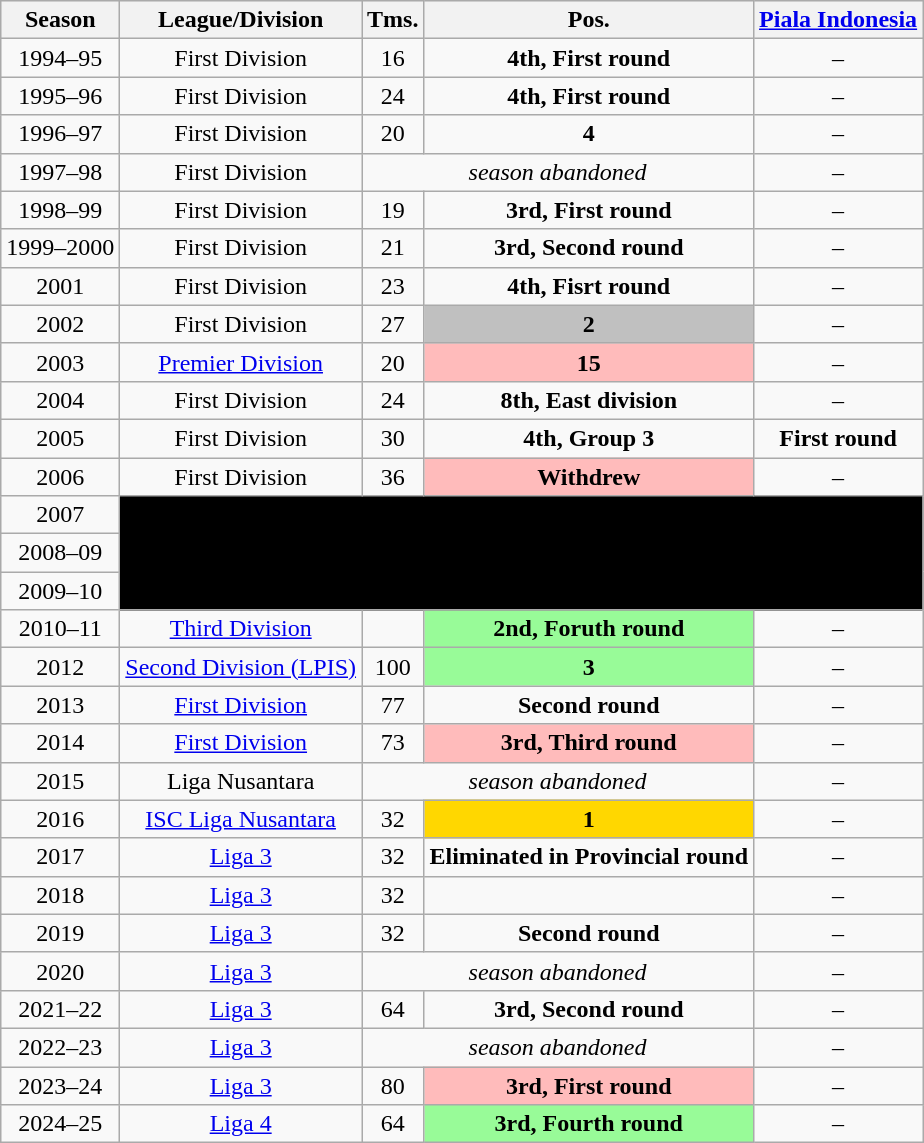<table class="wikitable" style="text-align:center;nowrap">
<tr style="background:#efefef;">
<th>Season</th>
<th>League/Division</th>
<th>Tms.</th>
<th>Pos.</th>
<th><a href='#'>Piala Indonesia</a></th>
</tr>
<tr>
<td>1994–95</td>
<td>First Division</td>
<td>16</td>
<td><strong>4th, First round</strong></td>
<td>–</td>
</tr>
<tr>
<td>1995–96</td>
<td>First Division</td>
<td>24</td>
<td><strong>4th, First round</strong></td>
<td>–</td>
</tr>
<tr>
<td>1996–97</td>
<td>First Division</td>
<td>20</td>
<td><strong>4</strong></td>
<td>–</td>
</tr>
<tr>
<td>1997–98</td>
<td>First Division</td>
<td colspan="2"><em>season abandoned</em></td>
<td>–</td>
</tr>
<tr>
<td>1998–99</td>
<td>First Division</td>
<td>19</td>
<td><strong>3rd, First round</strong></td>
<td>–</td>
</tr>
<tr>
<td>1999–2000</td>
<td>First Division</td>
<td>21</td>
<td><strong>3rd, Second round</strong></td>
<td>–</td>
</tr>
<tr>
<td>2001</td>
<td>First Division</td>
<td>23</td>
<td><strong>4th, Fisrt round</strong></td>
<td>–</td>
</tr>
<tr>
<td>2002</td>
<td>First Division</td>
<td>27</td>
<td style="background: silver;"><strong>2</strong></td>
<td>–</td>
</tr>
<tr>
<td>2003</td>
<td><a href='#'>Premier Division</a></td>
<td>20</td>
<td style="background: #FFBBBB;"><strong>15</strong></td>
<td>–</td>
</tr>
<tr>
<td>2004</td>
<td>First Division</td>
<td>24</td>
<td><strong>8th, East division</strong></td>
<td>–</td>
</tr>
<tr>
<td>2005</td>
<td>First Division</td>
<td>30</td>
<td><strong>4th, Group 3</strong></td>
<td><strong>First round</strong></td>
</tr>
<tr>
<td>2006</td>
<td>First Division</td>
<td>36</td>
<td style="background: #FFBBBB;"><strong>Withdrew</strong></td>
<td>–</td>
</tr>
<tr>
<td>2007</td>
<td rowspan="3" colspan="4" style="background: black;"></td>
</tr>
<tr>
<td>2008–09</td>
</tr>
<tr>
<td>2009–10</td>
</tr>
<tr>
<td>2010–11</td>
<td><a href='#'>Third Division</a></td>
<td></td>
<td bgcolor="palegreen"><strong>2nd, Foruth round</strong></td>
<td>–</td>
</tr>
<tr>
<td>2012</td>
<td><a href='#'>Second Division (LPIS)</a></td>
<td>100</td>
<td bgcolor="palegreen"><strong>3</strong></td>
<td>–</td>
</tr>
<tr>
<td>2013</td>
<td><a href='#'>First Division</a></td>
<td>77</td>
<td><strong>Second round</strong></td>
<td>–</td>
</tr>
<tr>
<td>2014</td>
<td><a href='#'>First Division</a></td>
<td>73</td>
<td style="background: #FFBBBB;"><strong>3rd, Third round</strong></td>
<td>–</td>
</tr>
<tr>
<td>2015</td>
<td>Liga Nusantara</td>
<td colspan="2"><em>season abandoned</em></td>
<td>–</td>
</tr>
<tr>
<td>2016</td>
<td><a href='#'>ISC Liga Nusantara</a></td>
<td>32</td>
<td style="background: gold;"><strong>1</strong></td>
<td>–</td>
</tr>
<tr>
<td>2017</td>
<td><a href='#'>Liga 3</a></td>
<td>32</td>
<td><strong>Eliminated in Provincial round</strong></td>
<td>–</td>
</tr>
<tr>
<td>2018</td>
<td><a href='#'>Liga 3</a></td>
<td>32</td>
<td></td>
<td>–</td>
</tr>
<tr>
<td>2019</td>
<td><a href='#'>Liga 3</a></td>
<td>32</td>
<td><strong>Second round</strong></td>
<td>–</td>
</tr>
<tr>
<td>2020</td>
<td><a href='#'>Liga 3</a></td>
<td colspan="2"><em>season abandoned</em></td>
<td>–</td>
</tr>
<tr>
<td>2021–22</td>
<td><a href='#'>Liga 3</a></td>
<td>64</td>
<td><strong>3rd, Second round</strong></td>
<td>–</td>
</tr>
<tr>
<td>2022–23</td>
<td><a href='#'>Liga 3</a></td>
<td colspan="2"><em>season abandoned</em></td>
<td>–</td>
</tr>
<tr>
<td>2023–24</td>
<td><a href='#'>Liga 3</a></td>
<td>80</td>
<td style="background: #FFBBBB;"><strong>3rd, First round</strong></td>
<td>–</td>
</tr>
<tr>
<td>2024–25</td>
<td><a href='#'>Liga 4</a></td>
<td>64</td>
<td bgcolor="palegreen"><strong>3rd, Fourth round</strong></td>
<td>–</td>
</tr>
</table>
